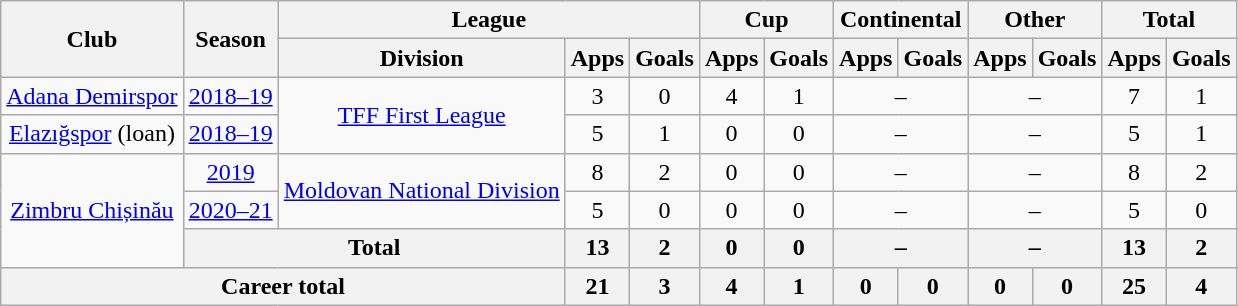<table class="wikitable" style="text-align: center">
<tr>
<th rowspan="2">Club</th>
<th rowspan="2">Season</th>
<th colspan="3">League</th>
<th colspan="2">Cup</th>
<th colspan="2">Continental</th>
<th colspan="2">Other</th>
<th colspan="2">Total</th>
</tr>
<tr>
<th>Division</th>
<th>Apps</th>
<th>Goals</th>
<th>Apps</th>
<th>Goals</th>
<th>Apps</th>
<th>Goals</th>
<th>Apps</th>
<th>Goals</th>
<th>Apps</th>
<th>Goals</th>
</tr>
<tr>
<td><a href='#'>Adana Demirspor</a></td>
<td><a href='#'>2018–19</a></td>
<td rowspan="2"><a href='#'>TFF First League</a></td>
<td>3</td>
<td>0</td>
<td>4</td>
<td>1</td>
<td colspan="2">–</td>
<td colspan="2">–</td>
<td>7</td>
<td>1</td>
</tr>
<tr>
<td><a href='#'>Elazığspor</a> (loan)</td>
<td><a href='#'>2018–19</a></td>
<td>5</td>
<td>1</td>
<td>0</td>
<td>0</td>
<td colspan="2">–</td>
<td colspan="2">–</td>
<td>5</td>
<td>1</td>
</tr>
<tr>
<td rowspan="3"><a href='#'>Zimbru Chișinău</a></td>
<td><a href='#'>2019</a></td>
<td rowspan="2"><a href='#'>Moldovan National Division</a></td>
<td>8</td>
<td>2</td>
<td>0</td>
<td>0</td>
<td colspan="2">–</td>
<td colspan="2">–</td>
<td>8</td>
<td>2</td>
</tr>
<tr>
<td><a href='#'>2020–21</a></td>
<td>5</td>
<td>0</td>
<td>0</td>
<td>0</td>
<td colspan="2">–</td>
<td colspan="2">–</td>
<td>5</td>
<td>0</td>
</tr>
<tr>
<th colspan="2">Total</th>
<th>13</th>
<th>2</th>
<th>0</th>
<th>0</th>
<th colspan="2">–</th>
<th colspan="2">–</th>
<th>13</th>
<th>2</th>
</tr>
<tr>
<th colspan="3">Career total</th>
<th>21</th>
<th>3</th>
<th>4</th>
<th>1</th>
<th>0</th>
<th>0</th>
<th>0</th>
<th>0</th>
<th>25</th>
<th>4</th>
</tr>
</table>
